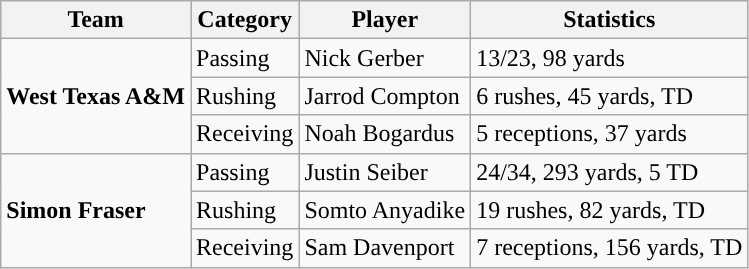<table class="wikitable" style="float: left;">
<tr>
<th>Team</th>
<th>Category</th>
<th>Player</th>
<th>Statistics</th>
</tr>
<tr>
<td rowspan=3><strong>West Texas A&M</strong></td>
<td>Passing</td>
<td>Nick Gerber</td>
<td>13/23, 98 yards</td>
</tr>
<tr>
<td>Rushing</td>
<td>Jarrod Compton</td>
<td>6 rushes, 45 yards, TD</td>
</tr>
<tr>
<td>Receiving</td>
<td>Noah Bogardus</td>
<td>5 receptions, 37 yards</td>
</tr>
<tr>
<td rowspan=3><strong>Simon Fraser</strong></td>
<td>Passing</td>
<td>Justin Seiber</td>
<td>24/34, 293 yards, 5 TD</td>
</tr>
<tr>
<td>Rushing</td>
<td>Somto Anyadike</td>
<td>19 rushes, 82 yards, TD</td>
</tr>
<tr>
<td>Receiving</td>
<td>Sam Davenport</td>
<td>7 receptions, 156 yards, TD</td>
</tr>
</table>
